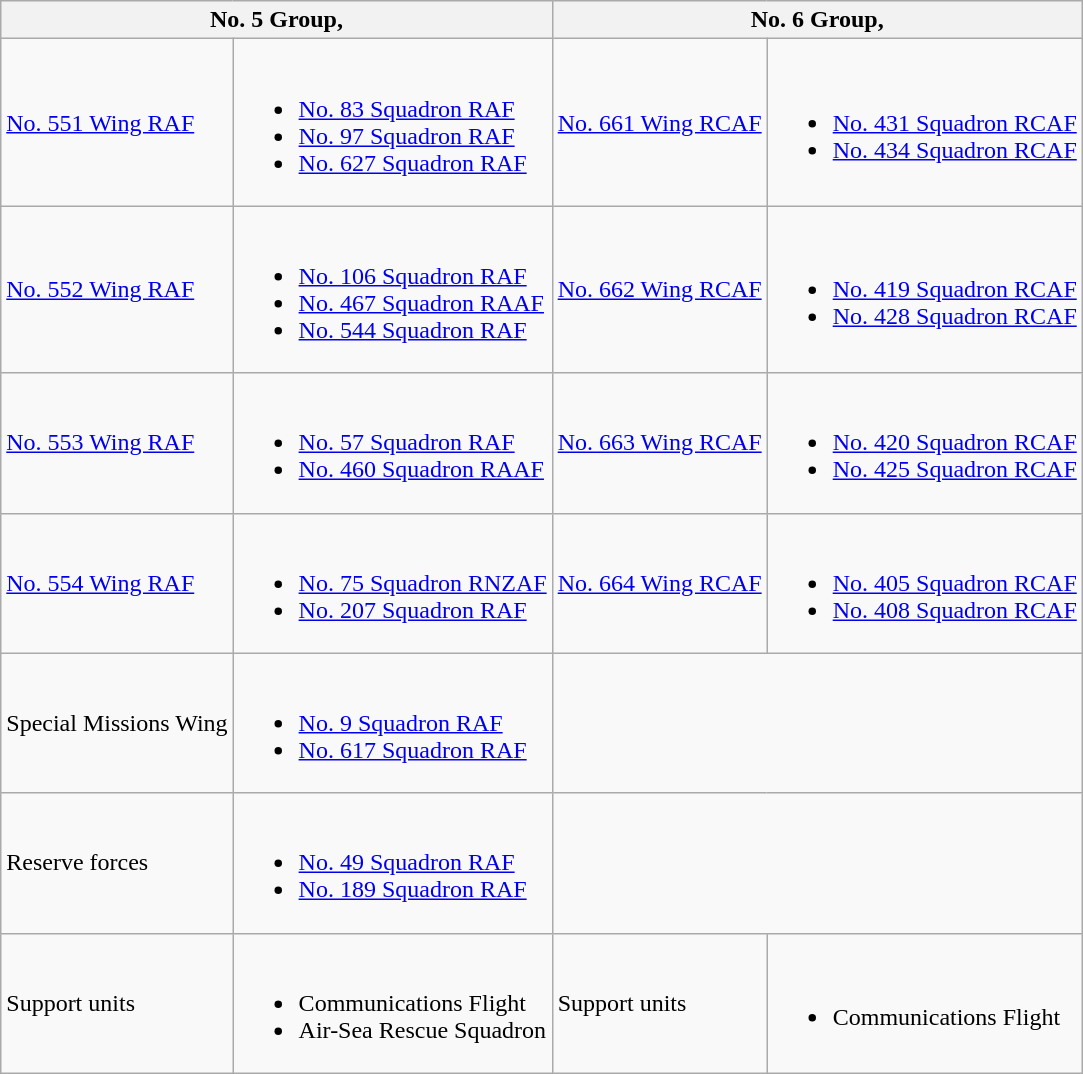<table class="wikitable">
<tr>
<th colspan="2">No. 5 Group, </th>
<th colspan="2">No. 6 Group, </th>
</tr>
<tr>
<td><a href='#'>No. 551 Wing RAF</a></td>
<td><br><ul><li><a href='#'>No. 83 Squadron RAF</a></li><li><a href='#'>No. 97 Squadron RAF</a></li><li><a href='#'>No. 627 Squadron RAF</a></li></ul></td>
<td><a href='#'>No. 661 Wing RCAF</a></td>
<td><br><ul><li><a href='#'>No. 431 Squadron RCAF</a></li><li><a href='#'>No. 434 Squadron RCAF</a></li></ul></td>
</tr>
<tr>
<td><a href='#'>No. 552 Wing RAF</a></td>
<td><br><ul><li><a href='#'>No. 106 Squadron RAF</a></li><li><a href='#'>No. 467 Squadron RAAF</a></li><li><a href='#'>No. 544 Squadron RAF</a></li></ul></td>
<td><a href='#'>No. 662 Wing RCAF</a></td>
<td><br><ul><li><a href='#'>No. 419 Squadron RCAF</a></li><li><a href='#'>No. 428 Squadron RCAF</a></li></ul></td>
</tr>
<tr>
<td><a href='#'>No. 553 Wing RAF</a></td>
<td><br><ul><li><a href='#'>No. 57 Squadron RAF</a></li><li><a href='#'>No. 460 Squadron RAAF</a></li></ul></td>
<td><a href='#'>No. 663 Wing RCAF</a></td>
<td><br><ul><li><a href='#'>No. 420 Squadron RCAF</a></li><li><a href='#'>No. 425 Squadron RCAF</a></li></ul></td>
</tr>
<tr>
<td><a href='#'>No. 554 Wing RAF</a></td>
<td><br><ul><li><a href='#'>No. 75 Squadron RNZAF</a></li><li><a href='#'>No. 207 Squadron RAF</a></li></ul></td>
<td><a href='#'>No. 664 Wing RCAF</a></td>
<td><br><ul><li><a href='#'>No. 405 Squadron RCAF</a></li><li><a href='#'>No. 408 Squadron RCAF</a></li></ul></td>
</tr>
<tr>
<td>Special Missions Wing</td>
<td><br><ul><li><a href='#'>No. 9 Squadron RAF</a></li><li><a href='#'>No. 617 Squadron RAF</a></li></ul></td>
<td colspan="2"></td>
</tr>
<tr>
<td>Reserve forces</td>
<td><br><ul><li><a href='#'>No. 49 Squadron RAF</a></li><li><a href='#'>No. 189 Squadron RAF</a></li></ul></td>
<td colspan="2"></td>
</tr>
<tr>
<td>Support units</td>
<td><br><ul><li>Communications Flight</li><li>Air-Sea Rescue Squadron</li></ul></td>
<td>Support units</td>
<td><br><ul><li>Communications Flight</li></ul></td>
</tr>
</table>
